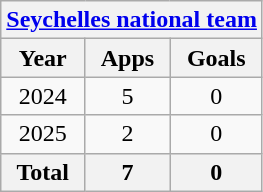<table class="wikitable" style="text-align:center">
<tr>
<th colspan=3><a href='#'>Seychelles national team</a></th>
</tr>
<tr>
<th>Year</th>
<th>Apps</th>
<th>Goals</th>
</tr>
<tr>
<td>2024</td>
<td>5</td>
<td>0</td>
</tr>
<tr>
<td>2025</td>
<td>2</td>
<td>0</td>
</tr>
<tr>
<th>Total</th>
<th>7</th>
<th>0</th>
</tr>
</table>
